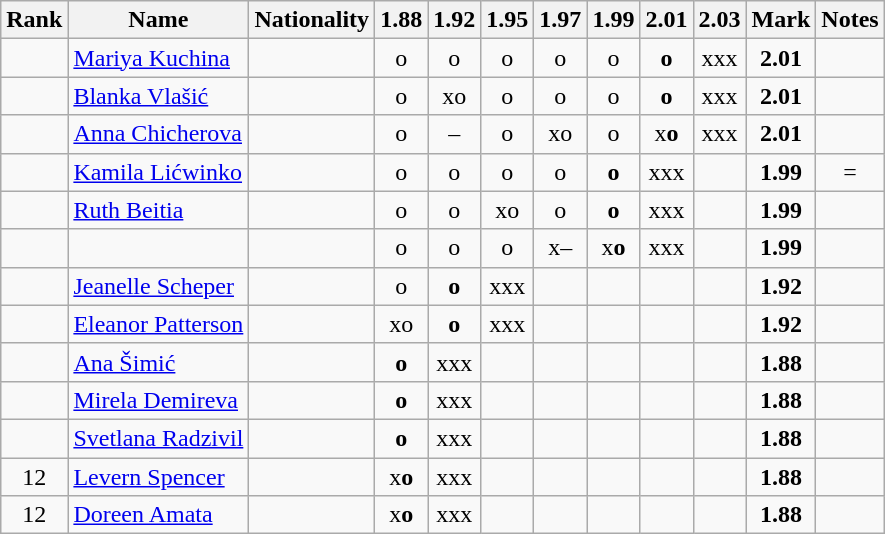<table class="wikitable sortable" style="text-align:center">
<tr>
<th>Rank</th>
<th>Name</th>
<th>Nationality</th>
<th>1.88</th>
<th>1.92</th>
<th>1.95</th>
<th>1.97</th>
<th>1.99</th>
<th>2.01</th>
<th>2.03</th>
<th>Mark</th>
<th>Notes</th>
</tr>
<tr>
<td></td>
<td align=left><a href='#'>Mariya Kuchina</a></td>
<td align=left></td>
<td>o</td>
<td>o</td>
<td>o</td>
<td>o</td>
<td>o</td>
<td><strong>o </strong></td>
<td>xxx</td>
<td><strong>2.01</strong></td>
<td></td>
</tr>
<tr>
<td></td>
<td align=left><a href='#'>Blanka Vlašić</a></td>
<td align=left></td>
<td>o</td>
<td>xo</td>
<td>o</td>
<td>o</td>
<td>o</td>
<td><strong>o </strong></td>
<td>xxx</td>
<td><strong>2.01</strong></td>
<td></td>
</tr>
<tr>
<td></td>
<td align=left><a href='#'>Anna Chicherova</a></td>
<td align=left></td>
<td>o</td>
<td>–</td>
<td>o</td>
<td>xo</td>
<td>o</td>
<td>x<strong>o</strong></td>
<td>xxx</td>
<td><strong>2.01</strong></td>
<td></td>
</tr>
<tr>
<td></td>
<td align=left><a href='#'>Kamila Lićwinko</a></td>
<td align=left></td>
<td>o</td>
<td>o</td>
<td>o</td>
<td>o</td>
<td><strong>o </strong></td>
<td>xxx</td>
<td></td>
<td><strong>1.99</strong></td>
<td>=</td>
</tr>
<tr>
<td></td>
<td align=left><a href='#'>Ruth Beitia</a></td>
<td align=left></td>
<td>o</td>
<td>o</td>
<td>xo</td>
<td>o</td>
<td><strong>o </strong></td>
<td>xxx</td>
<td></td>
<td><strong>1.99</strong></td>
<td></td>
</tr>
<tr>
<td></td>
<td align=left></td>
<td align=left></td>
<td>o</td>
<td>o</td>
<td>o</td>
<td>x–</td>
<td>x<strong>o </strong></td>
<td>xxx</td>
<td></td>
<td><strong>1.99</strong></td>
<td></td>
</tr>
<tr>
<td></td>
<td align=left><a href='#'>Jeanelle Scheper</a></td>
<td align=left></td>
<td>o</td>
<td><strong>o </strong></td>
<td>xxx</td>
<td></td>
<td></td>
<td></td>
<td></td>
<td><strong>1.92</strong></td>
<td></td>
</tr>
<tr>
<td></td>
<td align=left><a href='#'>Eleanor Patterson</a></td>
<td align=left></td>
<td>xo</td>
<td><strong>o </strong></td>
<td>xxx</td>
<td></td>
<td></td>
<td></td>
<td></td>
<td><strong>1.92</strong></td>
<td></td>
</tr>
<tr>
<td></td>
<td align=left><a href='#'>Ana Šimić</a></td>
<td align=left></td>
<td><strong>o </strong></td>
<td>xxx</td>
<td></td>
<td></td>
<td></td>
<td></td>
<td></td>
<td><strong>1.88</strong></td>
<td></td>
</tr>
<tr>
<td></td>
<td align=left><a href='#'>Mirela Demireva</a></td>
<td align=left></td>
<td><strong>o </strong></td>
<td>xxx</td>
<td></td>
<td></td>
<td></td>
<td></td>
<td></td>
<td><strong>1.88</strong></td>
<td></td>
</tr>
<tr>
<td></td>
<td align=left><a href='#'>Svetlana Radzivil</a></td>
<td align=left></td>
<td><strong>o </strong></td>
<td>xxx</td>
<td></td>
<td></td>
<td></td>
<td></td>
<td></td>
<td><strong>1.88</strong></td>
<td></td>
</tr>
<tr>
<td>12</td>
<td align=left><a href='#'>Levern Spencer</a></td>
<td align=left></td>
<td>x<strong>o </strong></td>
<td>xxx</td>
<td></td>
<td></td>
<td></td>
<td></td>
<td></td>
<td><strong>1.88</strong></td>
<td></td>
</tr>
<tr>
<td>12</td>
<td align=left><a href='#'>Doreen Amata</a></td>
<td align=left></td>
<td>x<strong>o </strong></td>
<td>xxx</td>
<td></td>
<td></td>
<td></td>
<td></td>
<td></td>
<td><strong>1.88</strong></td>
<td></td>
</tr>
</table>
